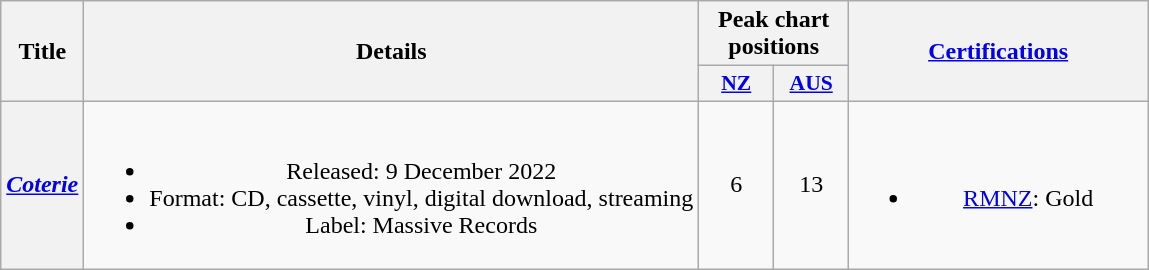<table class="wikitable plainrowheaders" style="text-align:center;" border="1">
<tr>
<th scope="col" rowspan="2">Title</th>
<th scope="col" rowspan="2">Details</th>
<th scope="col" colspan="2">Peak chart positions</th>
<th scope="col" rowspan="2" style="width:12em;"><a href='#'>Certifications</a></th>
</tr>
<tr>
<th scope="col" style="width:3em;font-size:90%;"><a href='#'>NZ</a><br></th>
<th scope="col" style="width:3em; font-size:90%"><a href='#'>AUS</a><br></th>
</tr>
<tr>
<th scope="row"><em><a href='#'>Coterie</a></em></th>
<td><br><ul><li>Released: 9 December 2022</li><li>Format: CD, cassette, vinyl, digital download, streaming</li><li>Label: Massive Records</li></ul></td>
<td>6</td>
<td>13</td>
<td><br><ul><li><a href='#'>RMNZ</a>: Gold</li></ul></td>
</tr>
</table>
